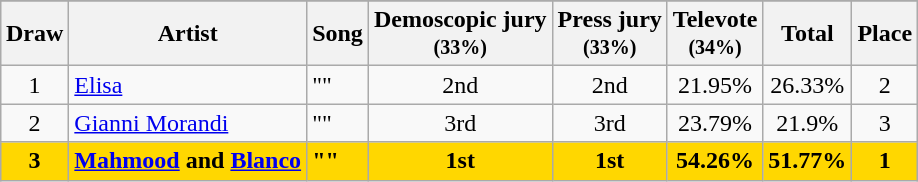<table class="sortable wikitable" style="margin: 1em auto 1em auto; text-align:center">
<tr>
</tr>
<tr>
<th>Draw</th>
<th>Artist</th>
<th>Song</th>
<th>Demoscopic jury<br><small>(33%)</small></th>
<th>Press jury<br><small>(33%)</small></th>
<th>Televote<br><small>(34%)</small></th>
<th>Total</th>
<th>Place</th>
</tr>
<tr>
<td>1</td>
<td align="left"><a href='#'>Elisa</a></td>
<td align="left">""</td>
<td>2nd</td>
<td>2nd</td>
<td>21.95%</td>
<td>26.33%</td>
<td>2</td>
</tr>
<tr>
<td>2</td>
<td align="left"><a href='#'>Gianni Morandi</a></td>
<td align="left">""</td>
<td>3rd</td>
<td>3rd</td>
<td>23.79%</td>
<td>21.9%</td>
<td>3</td>
</tr>
<tr style="font-weight:bold; background:gold;">
<td>3</td>
<td align="left"><a href='#'>Mahmood</a> and <a href='#'>Blanco</a></td>
<td align="left">""</td>
<td>1st</td>
<td>1st</td>
<td>54.26%</td>
<td>51.77%</td>
<td>1</td>
</tr>
</table>
